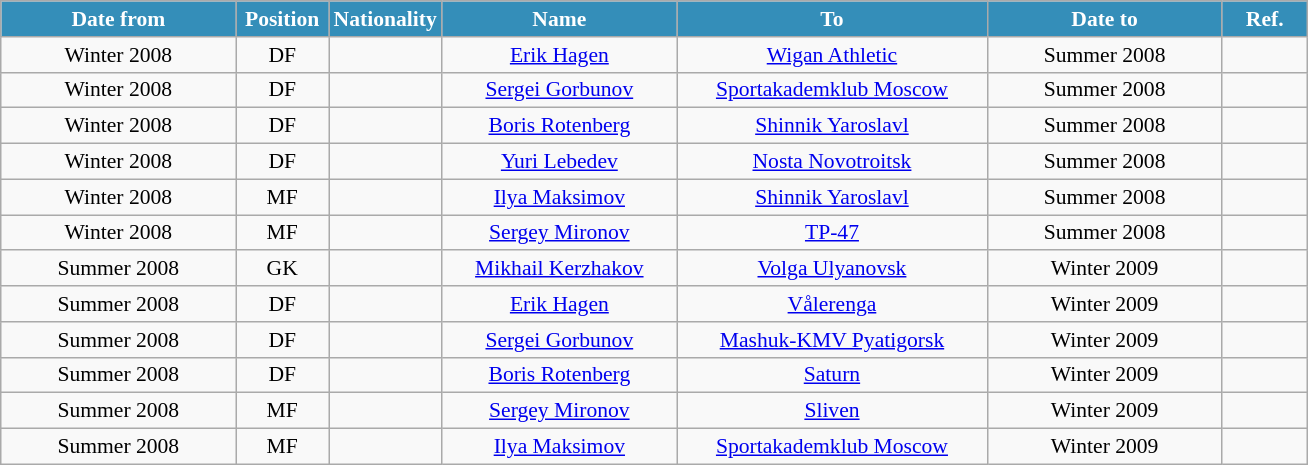<table class="wikitable" style="text-align:center; font-size:90%; ">
<tr>
<th style="background:#348EB9; color:white; width:150px;">Date from</th>
<th style="background:#348EB9; color:white; width:55px;">Position</th>
<th style="background:#348EB9; color:white; width:55px;">Nationality</th>
<th style="background:#348EB9; color:white; width:150px;">Name</th>
<th style="background:#348EB9; color:white; width:200px;">To</th>
<th style="background:#348EB9; color:white; width:150px;">Date to</th>
<th style="background:#348EB9; color:white; width:50px;">Ref.</th>
</tr>
<tr>
<td>Winter 2008</td>
<td>DF</td>
<td></td>
<td><a href='#'>Erik Hagen</a></td>
<td><a href='#'>Wigan Athletic</a></td>
<td>Summer 2008</td>
<td></td>
</tr>
<tr>
<td>Winter 2008</td>
<td>DF</td>
<td></td>
<td><a href='#'>Sergei Gorbunov</a></td>
<td><a href='#'>Sportakademklub Moscow</a></td>
<td>Summer 2008</td>
<td></td>
</tr>
<tr>
<td>Winter 2008</td>
<td>DF</td>
<td></td>
<td><a href='#'>Boris Rotenberg</a></td>
<td><a href='#'>Shinnik Yaroslavl</a></td>
<td>Summer 2008</td>
<td></td>
</tr>
<tr>
<td>Winter 2008</td>
<td>DF</td>
<td></td>
<td><a href='#'>Yuri Lebedev</a></td>
<td><a href='#'>Nosta Novotroitsk</a></td>
<td>Summer 2008</td>
<td></td>
</tr>
<tr>
<td>Winter 2008</td>
<td>MF</td>
<td></td>
<td><a href='#'>Ilya Maksimov</a></td>
<td><a href='#'>Shinnik Yaroslavl</a></td>
<td>Summer 2008</td>
<td></td>
</tr>
<tr>
<td>Winter 2008</td>
<td>MF</td>
<td></td>
<td><a href='#'>Sergey Mironov</a></td>
<td><a href='#'>TP-47</a></td>
<td>Summer 2008</td>
<td></td>
</tr>
<tr>
<td>Summer 2008</td>
<td>GK</td>
<td></td>
<td><a href='#'>Mikhail Kerzhakov</a></td>
<td><a href='#'>Volga Ulyanovsk</a></td>
<td>Winter 2009</td>
<td></td>
</tr>
<tr>
<td>Summer 2008</td>
<td>DF</td>
<td></td>
<td><a href='#'>Erik Hagen</a></td>
<td><a href='#'>Vålerenga</a></td>
<td>Winter 2009</td>
<td></td>
</tr>
<tr>
<td>Summer 2008</td>
<td>DF</td>
<td></td>
<td><a href='#'>Sergei Gorbunov</a></td>
<td><a href='#'>Mashuk-KMV Pyatigorsk</a></td>
<td>Winter 2009</td>
<td></td>
</tr>
<tr>
<td>Summer 2008</td>
<td>DF</td>
<td></td>
<td><a href='#'>Boris Rotenberg</a></td>
<td><a href='#'>Saturn</a></td>
<td>Winter 2009</td>
<td></td>
</tr>
<tr>
<td>Summer 2008</td>
<td>MF</td>
<td></td>
<td><a href='#'>Sergey Mironov</a></td>
<td><a href='#'>Sliven</a></td>
<td>Winter 2009</td>
<td></td>
</tr>
<tr>
<td>Summer 2008</td>
<td>MF</td>
<td></td>
<td><a href='#'>Ilya Maksimov</a></td>
<td><a href='#'>Sportakademklub Moscow</a></td>
<td>Winter 2009</td>
<td></td>
</tr>
</table>
